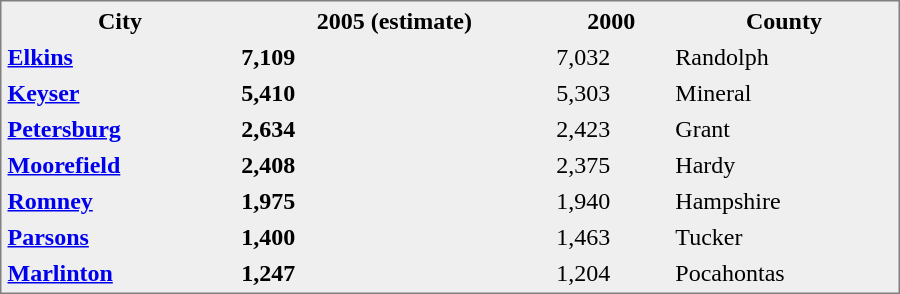<table style="border-style:solid;border-width:1px;border-color:#808080;background:#EFEFEF;" cellspacing="2" cellpadding="2" width="600px">
<tr style="background:#EFEFEF">
<th>City</th>
<th>2005 (estimate)</th>
<th>2000</th>
<th>County</th>
</tr>
<tr align="cemter" style="vertical-align:top" style="background:#DCE5E5">
<td align="left"><strong><a href='#'>Elkins</a></strong></td>
<td align="left"><strong>7,109</strong></td>
<td align="left">7,032</td>
<td align="left">Randolph</td>
</tr>
<tr align="cemter" style="vertical-align:top" style="background:#DCE5E5">
<td align="left"><strong><a href='#'>Keyser</a></strong></td>
<td align="left"><strong>5,410</strong></td>
<td align="left">5,303</td>
<td align="left">Mineral</td>
</tr>
<tr align="cemter" style="vertical-align:top" style="background:#DCE5E5">
<td align="left"><strong><a href='#'>Petersburg</a></strong></td>
<td align="left"><strong>2,634</strong></td>
<td align="left">2,423</td>
<td align="left">Grant</td>
</tr>
<tr align="cemter" style="vertical-align:top" style="background:#DCE5E5">
<td align="left"><strong><a href='#'>Moorefield</a></strong></td>
<td align="left"><strong>2,408</strong></td>
<td align="left">2,375</td>
<td align="left">Hardy</td>
</tr>
<tr align="cemter" style="vertical-align:top" style="background:#DCE5E5">
<td align="left"><strong><a href='#'>Romney</a></strong></td>
<td align="left"><strong>1,975</strong></td>
<td align="left">1,940</td>
<td align="left">Hampshire</td>
</tr>
<tr align="cemter" style="vertical-align:top" style="background:#DCE5E5">
<td align="left"><strong><a href='#'>Parsons</a></strong></td>
<td align="left"><strong>1,400</strong></td>
<td align="left">1,463</td>
<td align="left">Tucker</td>
</tr>
<tr align="cemter" style="vertical-align:top" style="background:#DCE5E5">
<td align="left"><strong><a href='#'>Marlinton</a></strong></td>
<td align="left"><strong>1,247</strong></td>
<td align="left">1,204</td>
<td align="left">Pocahontas</td>
</tr>
</table>
